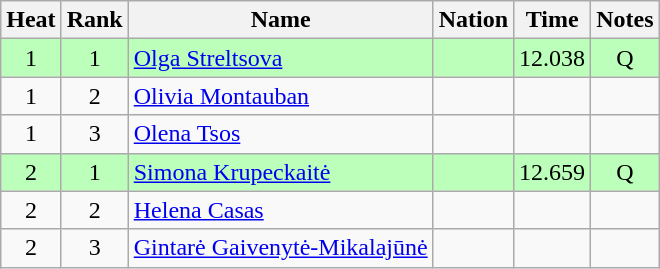<table class="wikitable sortable" style="text-align:center">
<tr>
<th>Heat</th>
<th>Rank</th>
<th>Name</th>
<th>Nation</th>
<th>Time</th>
<th>Notes</th>
</tr>
<tr bgcolor=bbffbb>
<td>1</td>
<td>1</td>
<td align=left><a href='#'>Olga Streltsova</a></td>
<td align=left></td>
<td>12.038</td>
<td>Q</td>
</tr>
<tr>
<td>1</td>
<td>2</td>
<td align=left><a href='#'>Olivia Montauban</a></td>
<td align=left></td>
<td></td>
<td></td>
</tr>
<tr>
<td>1</td>
<td>3</td>
<td align=left><a href='#'>Olena Tsos</a></td>
<td align=left></td>
<td></td>
<td></td>
</tr>
<tr bgcolor=bbffbb>
<td>2</td>
<td>1</td>
<td align=left><a href='#'>Simona Krupeckaitė</a></td>
<td align=left></td>
<td>12.659</td>
<td>Q</td>
</tr>
<tr>
<td>2</td>
<td>2</td>
<td align=left><a href='#'>Helena Casas</a></td>
<td align=left></td>
<td></td>
<td></td>
</tr>
<tr>
<td>2</td>
<td>3</td>
<td align=left><a href='#'>Gintarė Gaivenytė-Mikalajūnė</a></td>
<td align=left></td>
<td></td>
<td></td>
</tr>
</table>
